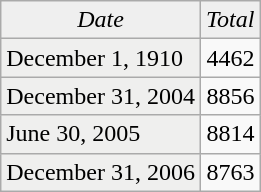<table class="wikitable">
<tr style="background:#efefef; text-align:center;">
<td><em>Date</em></td>
<td style="text-align: center;"><em>Total<br></em></td>
</tr>
<tr>
<td style="background:#efefee;">December 1, 1910</td>
<td style="text-align: right;">4462</td>
</tr>
<tr>
<td style="background:#efefee;">December 31, 2004</td>
<td style="text-align: right;">8856</td>
</tr>
<tr>
<td style="background:#efefee;">June 30, 2005</td>
<td style="text-align: right;">8814</td>
</tr>
<tr>
<td style="background:#efefee;">December 31, 2006</td>
<td style="text-align: right;">8763</td>
</tr>
</table>
